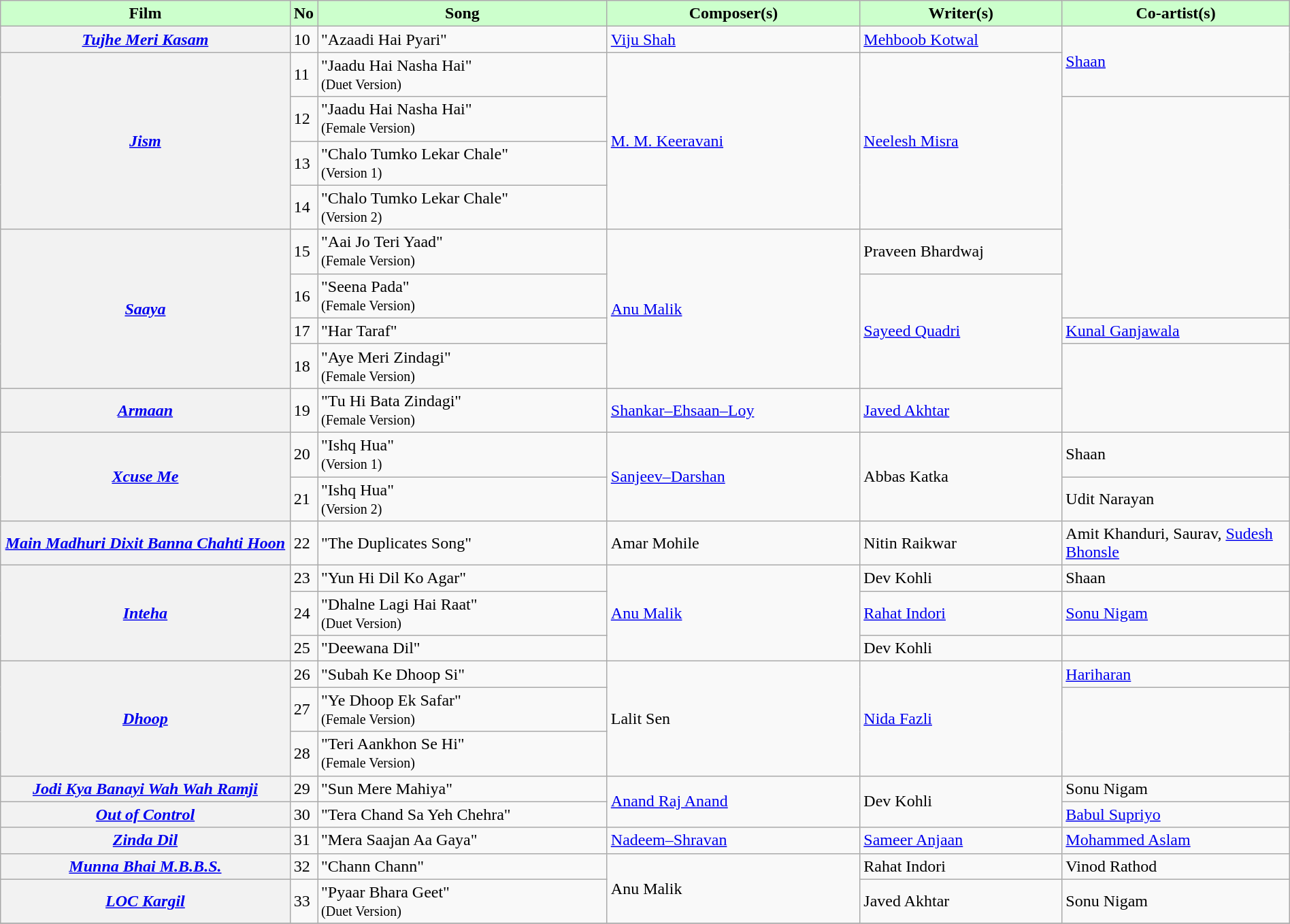<table class="wikitable plainrowheaders" style="width:100%; textcolor:#000">
<tr style="background:#cfc; text-align:center;">
<td scope="col" style="width:23%;"><strong>Film</strong></td>
<td><strong>No</strong></td>
<td scope="col" style="width:23%;"><strong>Song</strong></td>
<td scope="col" style="width:20%;"><strong>Composer(s)</strong></td>
<td scope="col" style="width:16%;"><strong>Writer(s)</strong></td>
<td scope="col" style="width:18%;"><strong>Co-artist(s)</strong></td>
</tr>
<tr>
<th scope="row"><em><a href='#'>Tujhe Meri Kasam</a></em></th>
<td>10</td>
<td>"Azaadi Hai Pyari"</td>
<td><a href='#'>Viju Shah</a></td>
<td><a href='#'>Mehboob Kotwal</a></td>
<td rowspan="2"><a href='#'>Shaan</a></td>
</tr>
<tr>
<th scope="row" rowspan="4"><em><a href='#'>Jism</a></em></th>
<td>11</td>
<td>"Jaadu Hai Nasha Hai"<br><small>(Duet Version)</small></td>
<td rowspan="4"><a href='#'>M. M. Keeravani</a></td>
<td rowspan="4"><a href='#'>Neelesh Misra</a></td>
</tr>
<tr>
<td>12</td>
<td>"Jaadu Hai Nasha Hai"<br><small>(Female Version)</small></td>
<td rowspan="5"></td>
</tr>
<tr>
<td>13</td>
<td>"Chalo Tumko Lekar Chale"<br><small>(Version 1)</small></td>
</tr>
<tr>
<td>14</td>
<td>"Chalo Tumko Lekar Chale"<br><small>(Version 2)</small></td>
</tr>
<tr>
<th scope="row" rowspan="4"><em><a href='#'>Saaya</a></em></th>
<td>15</td>
<td>"Aai Jo Teri Yaad"<br><small>(Female Version)</small></td>
<td rowspan="4"><a href='#'>Anu Malik</a></td>
<td>Praveen Bhardwaj</td>
</tr>
<tr>
<td>16</td>
<td>"Seena Pada"<br><small>(Female Version)</small></td>
<td rowspan="3"><a href='#'>Sayeed Quadri</a></td>
</tr>
<tr>
<td>17</td>
<td>"Har Taraf"</td>
<td><a href='#'>Kunal Ganjawala</a></td>
</tr>
<tr>
<td>18</td>
<td>"Aye Meri Zindagi"<br><small>(Female Version)</small></td>
<td rowspan="2"></td>
</tr>
<tr>
<th scope="row"><em><a href='#'>Armaan</a></em></th>
<td>19</td>
<td>"Tu Hi Bata Zindagi"<br><small>(Female Version)</small></td>
<td><a href='#'>Shankar–Ehsaan–Loy</a></td>
<td><a href='#'>Javed Akhtar</a></td>
</tr>
<tr>
<th scope="row" rowspan="2"><em><a href='#'>Xcuse Me</a></em></th>
<td>20</td>
<td>"Ishq Hua"<br><small>(Version 1)</small></td>
<td rowspan="2"><a href='#'>Sanjeev–Darshan</a></td>
<td rowspan="2">Abbas Katka</td>
<td>Shaan</td>
</tr>
<tr>
<td>21</td>
<td>"Ishq Hua"<br><small>(Version 2)</small></td>
<td>Udit Narayan</td>
</tr>
<tr>
<th scope="row"><em><a href='#'>Main Madhuri Dixit Banna Chahti Hoon</a></em></th>
<td>22</td>
<td>"The Duplicates Song"</td>
<td>Amar Mohile</td>
<td>Nitin Raikwar</td>
<td>Amit Khanduri, Saurav, <a href='#'>Sudesh Bhonsle</a></td>
</tr>
<tr>
<th scope="row" rowspan="3"><em><a href='#'>Inteha</a></em></th>
<td>23</td>
<td>"Yun Hi Dil Ko Agar"</td>
<td rowspan="3"><a href='#'>Anu Malik</a></td>
<td>Dev Kohli</td>
<td>Shaan</td>
</tr>
<tr>
<td>24</td>
<td>"Dhalne Lagi Hai Raat"<br><small>(Duet Version)</small></td>
<td><a href='#'>Rahat Indori</a></td>
<td><a href='#'>Sonu Nigam</a></td>
</tr>
<tr>
<td>25</td>
<td>"Deewana Dil"</td>
<td>Dev Kohli</td>
<td></td>
</tr>
<tr>
<th scope="row" rowspan="3"><em><a href='#'>Dhoop</a></em></th>
<td>26</td>
<td>"Subah Ke Dhoop Si"</td>
<td rowspan="3">Lalit Sen</td>
<td rowspan="3"><a href='#'>Nida Fazli</a></td>
<td><a href='#'>Hariharan</a></td>
</tr>
<tr>
<td>27</td>
<td>"Ye Dhoop Ek Safar"<br><small>(Female Version)</small></td>
<td rowspan="2"></td>
</tr>
<tr>
<td>28</td>
<td>"Teri Aankhon Se Hi"<br><small>(Female Version)</small></td>
</tr>
<tr>
<th scope="row"><em><a href='#'>Jodi Kya Banayi Wah Wah Ramji</a></em></th>
<td>29</td>
<td>"Sun Mere Mahiya"</td>
<td rowspan="2"><a href='#'>Anand Raj Anand</a></td>
<td rowspan="2">Dev Kohli</td>
<td>Sonu Nigam</td>
</tr>
<tr>
<th scope="row"><em><a href='#'>Out of Control</a></em></th>
<td>30</td>
<td>"Tera Chand Sa Yeh Chehra"</td>
<td><a href='#'>Babul Supriyo</a></td>
</tr>
<tr>
<th scope="row"><em><a href='#'>Zinda Dil</a></em></th>
<td>31</td>
<td>"Mera Saajan Aa Gaya"</td>
<td><a href='#'>Nadeem–Shravan</a></td>
<td><a href='#'>Sameer Anjaan</a></td>
<td><a href='#'>Mohammed Aslam</a></td>
</tr>
<tr>
<th scope="row"><em><a href='#'>Munna Bhai M.B.B.S.</a></em></th>
<td>32</td>
<td>"Chann Chann"</td>
<td rowspan="2">Anu Malik</td>
<td>Rahat Indori</td>
<td>Vinod Rathod</td>
</tr>
<tr>
<th scope="row"><em><a href='#'>LOC Kargil</a></em></th>
<td>33</td>
<td>"Pyaar Bhara Geet"<br><small>(Duet Version)</small></td>
<td>Javed Akhtar</td>
<td>Sonu Nigam</td>
</tr>
<tr>
</tr>
</table>
